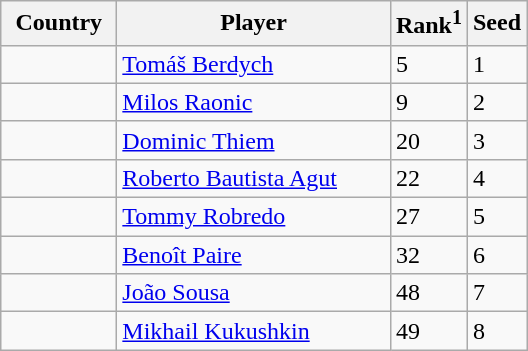<table class="sortable wikitable">
<tr>
<th width="70">Country</th>
<th width="175">Player</th>
<th>Rank<sup>1</sup></th>
<th>Seed</th>
</tr>
<tr>
<td></td>
<td><a href='#'>Tomáš Berdych</a></td>
<td>5</td>
<td>1</td>
</tr>
<tr>
<td></td>
<td><a href='#'>Milos Raonic</a></td>
<td>9</td>
<td>2</td>
</tr>
<tr>
<td></td>
<td><a href='#'>Dominic Thiem</a></td>
<td>20</td>
<td>3</td>
</tr>
<tr>
<td></td>
<td><a href='#'>Roberto Bautista Agut</a></td>
<td>22</td>
<td>4</td>
</tr>
<tr>
<td></td>
<td><a href='#'>Tommy Robredo</a></td>
<td>27</td>
<td>5</td>
</tr>
<tr>
<td></td>
<td><a href='#'>Benoît Paire</a></td>
<td>32</td>
<td>6</td>
</tr>
<tr>
<td></td>
<td><a href='#'>João Sousa</a></td>
<td>48</td>
<td>7</td>
</tr>
<tr>
<td></td>
<td><a href='#'>Mikhail Kukushkin</a></td>
<td>49</td>
<td>8</td>
</tr>
</table>
